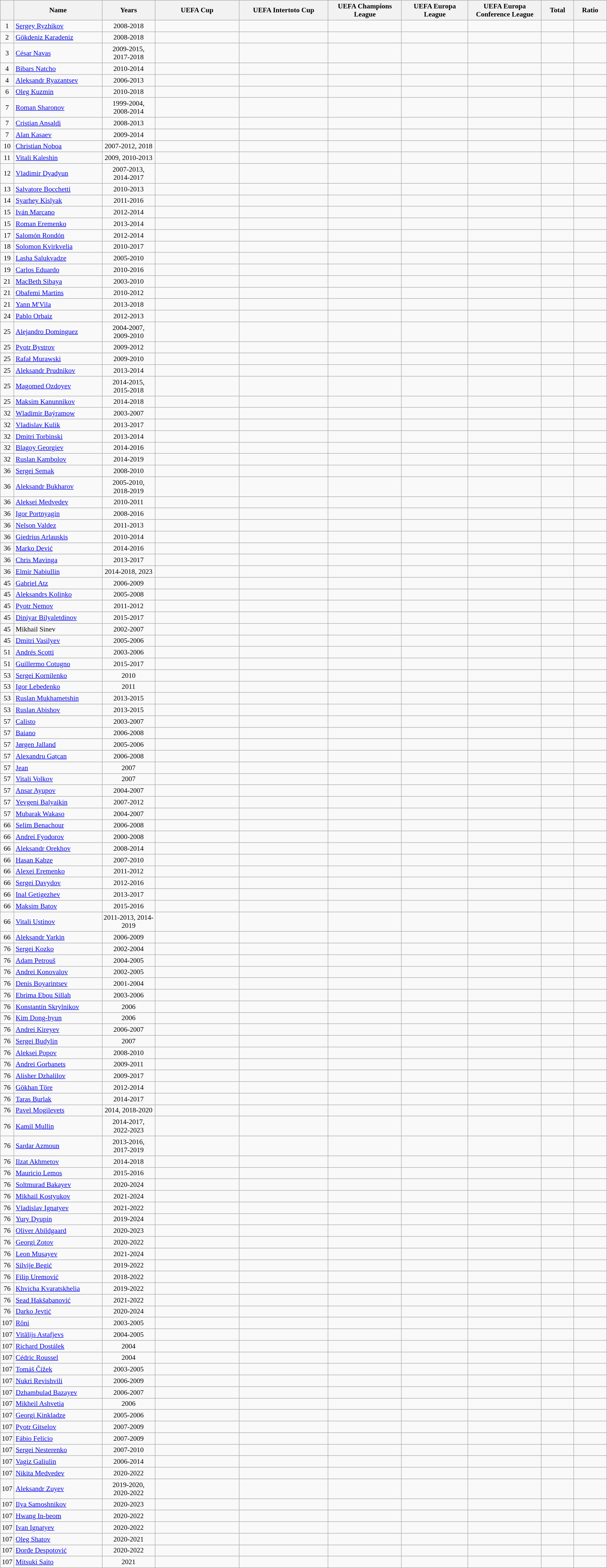<table class="wikitable sortable"  style="text-align:center; font-size:90%; ">
<tr>
<th width=20px></th>
<th width=300px>Name</th>
<th width=200px>Years</th>
<th width=350px>UEFA Cup</th>
<th width=350px>UEFA Intertoto Cup</th>
<th width=250px>UEFA Champions League</th>
<th width=250px>UEFA Europa League</th>
<th width=250px>UEFA Europa Conference League</th>
<th width=100px>Total</th>
<th width=100px>Ratio</th>
</tr>
<tr>
<td>1</td>
<td align="left"> <a href='#'>Sergey Ryzhikov</a></td>
<td>2008-2018</td>
<td></td>
<td></td>
<td></td>
<td></td>
<td></td>
<td></td>
<td></td>
</tr>
<tr>
<td>2</td>
<td align="left"> <a href='#'>Gökdeniz Karadeniz</a></td>
<td>2008-2018</td>
<td></td>
<td></td>
<td></td>
<td></td>
<td></td>
<td></td>
<td></td>
</tr>
<tr>
<td>3</td>
<td align="left"> <a href='#'>César Navas</a></td>
<td>2009-2015, 2017-2018</td>
<td></td>
<td></td>
<td></td>
<td></td>
<td></td>
<td></td>
<td></td>
</tr>
<tr>
<td>4</td>
<td align="left"> <a href='#'>Bibars Natcho</a></td>
<td>2010-2014</td>
<td></td>
<td></td>
<td></td>
<td></td>
<td></td>
<td></td>
<td></td>
</tr>
<tr>
<td>4</td>
<td align="left"> <a href='#'>Aleksandr Ryazantsev</a></td>
<td>2006-2013</td>
<td></td>
<td></td>
<td></td>
<td></td>
<td></td>
<td></td>
<td></td>
</tr>
<tr>
<td>6</td>
<td align="left"> <a href='#'>Oleg Kuzmin</a></td>
<td>2010-2018</td>
<td></td>
<td></td>
<td></td>
<td></td>
<td></td>
<td></td>
<td></td>
</tr>
<tr>
<td>7</td>
<td align="left"> <a href='#'>Roman Sharonov</a></td>
<td>1999-2004, 2008-2014</td>
<td></td>
<td></td>
<td></td>
<td></td>
<td></td>
<td></td>
<td></td>
</tr>
<tr>
<td>7</td>
<td align="left"> <a href='#'>Cristian Ansaldi</a></td>
<td>2008-2013</td>
<td></td>
<td></td>
<td></td>
<td></td>
<td></td>
<td></td>
<td></td>
</tr>
<tr>
<td>7</td>
<td align="left"> <a href='#'>Alan Kasaev</a></td>
<td>2009-2014</td>
<td></td>
<td></td>
<td></td>
<td></td>
<td></td>
<td></td>
<td></td>
</tr>
<tr>
<td>10</td>
<td align="left"> <a href='#'>Christian Noboa</a></td>
<td>2007-2012, 2018</td>
<td></td>
<td></td>
<td></td>
<td></td>
<td></td>
<td></td>
<td></td>
</tr>
<tr>
<td>11</td>
<td align="left"> <a href='#'>Vitali Kaleshin</a></td>
<td>2009, 2010-2013</td>
<td></td>
<td></td>
<td></td>
<td></td>
<td></td>
<td></td>
<td></td>
</tr>
<tr>
<td>12</td>
<td align="left"> <a href='#'>Vladimir Dyadyun</a></td>
<td>2007-2013, 2014-2017</td>
<td></td>
<td></td>
<td></td>
<td></td>
<td></td>
<td></td>
<td></td>
</tr>
<tr>
<td>13</td>
<td align="left"> <a href='#'>Salvatore Bocchetti</a></td>
<td>2010-2013</td>
<td></td>
<td></td>
<td></td>
<td></td>
<td></td>
<td></td>
<td></td>
</tr>
<tr>
<td>14</td>
<td align="left"> <a href='#'>Syarhey Kislyak</a></td>
<td>2011-2016</td>
<td></td>
<td></td>
<td></td>
<td></td>
<td></td>
<td></td>
<td></td>
</tr>
<tr>
<td>15</td>
<td align="left"> <a href='#'>Iván Marcano</a></td>
<td>2012-2014</td>
<td></td>
<td></td>
<td></td>
<td></td>
<td></td>
<td></td>
<td></td>
</tr>
<tr>
<td>15</td>
<td align="left"> <a href='#'>Roman Eremenko</a></td>
<td>2013-2014</td>
<td></td>
<td></td>
<td></td>
<td></td>
<td></td>
<td></td>
<td></td>
</tr>
<tr>
<td>17</td>
<td align="left"> <a href='#'>Salomón Rondón</a></td>
<td>2012-2014</td>
<td></td>
<td></td>
<td></td>
<td></td>
<td></td>
<td></td>
<td></td>
</tr>
<tr>
<td>18</td>
<td align="left"> <a href='#'>Solomon Kvirkvelia</a></td>
<td>2010-2017</td>
<td></td>
<td></td>
<td></td>
<td></td>
<td></td>
<td></td>
<td></td>
</tr>
<tr>
<td>19</td>
<td align="left"> <a href='#'>Lasha Salukvadze</a></td>
<td>2005-2010</td>
<td></td>
<td></td>
<td></td>
<td></td>
<td></td>
<td></td>
<td></td>
</tr>
<tr>
<td>19</td>
<td align="left"> <a href='#'>Carlos Eduardo</a></td>
<td>2010-2016</td>
<td></td>
<td></td>
<td></td>
<td></td>
<td></td>
<td></td>
<td></td>
</tr>
<tr>
<td>21</td>
<td align="left"> <a href='#'>MacBeth Sibaya</a></td>
<td>2003-2010</td>
<td></td>
<td></td>
<td></td>
<td></td>
<td></td>
<td></td>
<td></td>
</tr>
<tr>
<td>21</td>
<td align="left"> <a href='#'>Obafemi Martins</a></td>
<td>2010-2012</td>
<td></td>
<td></td>
<td></td>
<td></td>
<td></td>
<td></td>
<td></td>
</tr>
<tr>
<td>21</td>
<td align="left"> <a href='#'>Yann M'Vila</a></td>
<td>2013-2018</td>
<td></td>
<td></td>
<td></td>
<td></td>
<td></td>
<td></td>
<td></td>
</tr>
<tr>
<td>24</td>
<td align="left"> <a href='#'>Pablo Orbaiz</a></td>
<td>2012-2013</td>
<td></td>
<td></td>
<td></td>
<td></td>
<td></td>
<td></td>
<td></td>
</tr>
<tr>
<td>25</td>
<td align="left"> <a href='#'>Alejandro Domínguez</a></td>
<td>2004-2007, 2009-2010</td>
<td></td>
<td></td>
<td></td>
<td></td>
<td></td>
<td></td>
<td></td>
</tr>
<tr>
<td>25</td>
<td align="left"> <a href='#'>Pyotr Bystrov</a></td>
<td>2009-2012</td>
<td></td>
<td></td>
<td></td>
<td></td>
<td></td>
<td></td>
<td></td>
</tr>
<tr>
<td>25</td>
<td align="left"> <a href='#'>Rafał Murawski</a></td>
<td>2009-2010</td>
<td></td>
<td></td>
<td></td>
<td></td>
<td></td>
<td></td>
<td></td>
</tr>
<tr>
<td>25</td>
<td align="left"> <a href='#'>Aleksandr Prudnikov</a></td>
<td>2013-2014</td>
<td></td>
<td></td>
<td></td>
<td></td>
<td></td>
<td></td>
<td></td>
</tr>
<tr>
<td>25</td>
<td align="left"> <a href='#'>Magomed Ozdoyev</a></td>
<td>2014-2015, 2015-2018</td>
<td></td>
<td></td>
<td></td>
<td></td>
<td></td>
<td></td>
<td></td>
</tr>
<tr>
<td>25</td>
<td align="left"> <a href='#'>Maksim Kanunnikov</a></td>
<td>2014-2018</td>
<td></td>
<td></td>
<td></td>
<td></td>
<td></td>
<td></td>
<td></td>
</tr>
<tr>
<td>32</td>
<td align="left"> <a href='#'>Wladimir Baýramow</a></td>
<td>2003-2007</td>
<td></td>
<td></td>
<td></td>
<td></td>
<td></td>
<td></td>
<td></td>
</tr>
<tr>
<td>32</td>
<td align="left"> <a href='#'>Vladislav Kulik</a></td>
<td>2013-2017</td>
<td></td>
<td></td>
<td></td>
<td></td>
<td></td>
<td></td>
<td></td>
</tr>
<tr>
<td>32</td>
<td align="left"> <a href='#'>Dmitri Torbinski</a></td>
<td>2013-2014</td>
<td></td>
<td></td>
<td></td>
<td></td>
<td></td>
<td></td>
<td></td>
</tr>
<tr>
<td>32</td>
<td align="left"> <a href='#'>Blagoy Georgiev</a></td>
<td>2014-2016</td>
<td></td>
<td></td>
<td></td>
<td></td>
<td></td>
<td></td>
<td></td>
</tr>
<tr>
<td>32</td>
<td align="left"> <a href='#'>Ruslan Kambolov</a></td>
<td>2014-2019</td>
<td></td>
<td></td>
<td></td>
<td></td>
<td></td>
<td></td>
<td></td>
</tr>
<tr>
<td>36</td>
<td align="left"> <a href='#'>Sergei Semak</a></td>
<td>2008-2010</td>
<td></td>
<td></td>
<td></td>
<td></td>
<td></td>
<td></td>
<td></td>
</tr>
<tr>
<td>36</td>
<td align="left"> <a href='#'>Aleksandr Bukharov</a></td>
<td>2005-2010, 2018-2019</td>
<td></td>
<td></td>
<td></td>
<td></td>
<td></td>
<td></td>
<td></td>
</tr>
<tr>
<td>36</td>
<td align="left"> <a href='#'>Aleksei Medvedev</a></td>
<td>2010-2011</td>
<td></td>
<td></td>
<td></td>
<td></td>
<td></td>
<td></td>
<td></td>
</tr>
<tr>
<td>36</td>
<td align="left"> <a href='#'>Igor Portnyagin</a></td>
<td>2008-2016</td>
<td></td>
<td></td>
<td></td>
<td></td>
<td></td>
<td></td>
<td></td>
</tr>
<tr>
<td>36</td>
<td align="left"> <a href='#'>Nelson Valdez</a></td>
<td>2011-2013</td>
<td></td>
<td></td>
<td></td>
<td></td>
<td></td>
<td></td>
<td></td>
</tr>
<tr>
<td>36</td>
<td align="left"> <a href='#'>Giedrius Arlauskis</a></td>
<td>2010-2014</td>
<td></td>
<td></td>
<td></td>
<td></td>
<td></td>
<td></td>
<td></td>
</tr>
<tr>
<td>36</td>
<td align="left"> <a href='#'>Marko Dević</a></td>
<td>2014-2016</td>
<td></td>
<td></td>
<td></td>
<td></td>
<td></td>
<td></td>
<td></td>
</tr>
<tr>
<td>36</td>
<td align="left"> <a href='#'>Chris Mavinga</a></td>
<td>2013-2017</td>
<td></td>
<td></td>
<td></td>
<td></td>
<td></td>
<td></td>
<td></td>
</tr>
<tr>
<td>36</td>
<td align="left"> <a href='#'>Elmir Nabiullin</a></td>
<td>2014-2018, 2023</td>
<td></td>
<td></td>
<td></td>
<td></td>
<td></td>
<td></td>
<td></td>
</tr>
<tr>
<td>45</td>
<td align="left"> <a href='#'>Gabriel Atz</a></td>
<td>2006-2009</td>
<td></td>
<td></td>
<td></td>
<td></td>
<td></td>
<td></td>
<td></td>
</tr>
<tr>
<td>45</td>
<td align="left"> <a href='#'>Aleksandrs Koliņko</a></td>
<td>2005-2008</td>
<td></td>
<td></td>
<td></td>
<td></td>
<td></td>
<td></td>
<td></td>
</tr>
<tr>
<td>45</td>
<td align="left"> <a href='#'>Pyotr Nemov</a></td>
<td>2011-2012</td>
<td></td>
<td></td>
<td></td>
<td></td>
<td></td>
<td></td>
<td></td>
</tr>
<tr>
<td>45</td>
<td align="left"> <a href='#'>Diniyar Bilyaletdinov</a></td>
<td>2015-2017</td>
<td></td>
<td></td>
<td></td>
<td></td>
<td></td>
<td></td>
<td></td>
</tr>
<tr>
<td>45</td>
<td align="left"> Mikhail Sinev</td>
<td>2002-2007</td>
<td></td>
<td></td>
<td></td>
<td></td>
<td></td>
<td></td>
<td></td>
</tr>
<tr>
<td>45</td>
<td align="left"> <a href='#'>Dmitri Vasilyev</a></td>
<td>2005-2006</td>
<td></td>
<td></td>
<td></td>
<td></td>
<td></td>
<td></td>
<td></td>
</tr>
<tr>
<td>51</td>
<td align="left"> <a href='#'>Andrés Scotti</a></td>
<td>2003-2006</td>
<td></td>
<td></td>
<td></td>
<td></td>
<td></td>
<td></td>
<td></td>
</tr>
<tr>
<td>51</td>
<td align="left"> <a href='#'>Guillermo Cotugno</a></td>
<td>2015-2017</td>
<td></td>
<td></td>
<td></td>
<td></td>
<td></td>
<td></td>
<td></td>
</tr>
<tr>
<td>53</td>
<td align="left"> <a href='#'>Sergei Kornilenko</a></td>
<td>2010</td>
<td></td>
<td></td>
<td></td>
<td></td>
<td></td>
<td></td>
<td></td>
</tr>
<tr>
<td>53</td>
<td align="left"> <a href='#'>Igor Lebedenko</a></td>
<td>2011</td>
<td></td>
<td></td>
<td></td>
<td></td>
<td></td>
<td></td>
<td></td>
</tr>
<tr>
<td>53</td>
<td align="left"> <a href='#'>Ruslan Mukhametshin</a></td>
<td>2013-2015</td>
<td></td>
<td></td>
<td></td>
<td></td>
<td></td>
<td></td>
<td></td>
</tr>
<tr>
<td>53</td>
<td align="left"> <a href='#'>Ruslan Abishov</a></td>
<td>2013-2015</td>
<td></td>
<td></td>
<td></td>
<td></td>
<td></td>
<td></td>
<td></td>
</tr>
<tr>
<td>57</td>
<td align="left"> <a href='#'>Calisto</a></td>
<td>2003-2007</td>
<td></td>
<td></td>
<td></td>
<td></td>
<td></td>
<td></td>
<td></td>
</tr>
<tr>
<td>57</td>
<td align="left"> <a href='#'>Baiano</a></td>
<td>2006-2008</td>
<td></td>
<td></td>
<td></td>
<td></td>
<td></td>
<td></td>
<td></td>
</tr>
<tr>
<td>57</td>
<td align="left"> <a href='#'>Jørgen Jalland</a></td>
<td>2005-2006</td>
<td></td>
<td></td>
<td></td>
<td></td>
<td></td>
<td></td>
<td></td>
</tr>
<tr>
<td>57</td>
<td align="left"> <a href='#'>Alexandru Gațcan</a></td>
<td>2006-2008</td>
<td></td>
<td></td>
<td></td>
<td></td>
<td></td>
<td></td>
<td></td>
</tr>
<tr>
<td>57</td>
<td align="left"> <a href='#'>Jean</a></td>
<td>2007</td>
<td></td>
<td></td>
<td></td>
<td></td>
<td></td>
<td></td>
<td></td>
</tr>
<tr>
<td>57</td>
<td align="left"> <a href='#'>Vitali Volkov</a></td>
<td>2007</td>
<td></td>
<td></td>
<td></td>
<td></td>
<td></td>
<td></td>
<td></td>
</tr>
<tr>
<td>57</td>
<td align="left"> <a href='#'>Ansar Ayupov</a></td>
<td>2004-2007</td>
<td></td>
<td></td>
<td></td>
<td></td>
<td></td>
<td></td>
<td></td>
</tr>
<tr>
<td>57</td>
<td align="left"> <a href='#'>Yevgeni Balyaikin</a></td>
<td>2007-2012</td>
<td></td>
<td></td>
<td></td>
<td></td>
<td></td>
<td></td>
<td></td>
</tr>
<tr>
<td>57</td>
<td align="left"> <a href='#'>Mubarak Wakaso</a></td>
<td>2004-2007</td>
<td></td>
<td></td>
<td></td>
<td></td>
<td></td>
<td></td>
<td></td>
</tr>
<tr>
<td>66</td>
<td align="left"> <a href='#'>Selim Benachour</a></td>
<td>2006-2008</td>
<td></td>
<td></td>
<td></td>
<td></td>
<td></td>
<td></td>
<td></td>
</tr>
<tr>
<td>66</td>
<td align="left"> <a href='#'>Andrei Fyodorov</a></td>
<td>2000-2008</td>
<td></td>
<td></td>
<td></td>
<td></td>
<td></td>
<td></td>
<td></td>
</tr>
<tr>
<td>66</td>
<td align="left"> <a href='#'>Aleksandr Orekhov</a></td>
<td>2008-2014</td>
<td></td>
<td></td>
<td></td>
<td></td>
<td></td>
<td></td>
<td></td>
</tr>
<tr>
<td>66</td>
<td align="left"> <a href='#'>Hasan Kabze</a></td>
<td>2007-2010</td>
<td></td>
<td></td>
<td></td>
<td></td>
<td></td>
<td></td>
<td></td>
</tr>
<tr>
<td>66</td>
<td align="left"> <a href='#'>Alexei Eremenko</a></td>
<td>2011-2012</td>
<td></td>
<td></td>
<td></td>
<td></td>
<td></td>
<td></td>
<td></td>
</tr>
<tr>
<td>66</td>
<td align="left"> <a href='#'>Sergei Davydov</a></td>
<td>2012-2016</td>
<td></td>
<td></td>
<td></td>
<td></td>
<td></td>
<td></td>
<td></td>
</tr>
<tr>
<td>66</td>
<td align="left"> <a href='#'>Inal Getigezhev</a></td>
<td>2013-2017</td>
<td></td>
<td></td>
<td></td>
<td></td>
<td></td>
<td></td>
<td></td>
</tr>
<tr>
<td>66</td>
<td align="left"> <a href='#'>Maksim Batov</a></td>
<td>2015-2016</td>
<td></td>
<td></td>
<td></td>
<td></td>
<td></td>
<td></td>
<td></td>
</tr>
<tr>
<td>66</td>
<td align="left"> <a href='#'>Vitali Ustinov</a></td>
<td>2011-2013, 2014-2019</td>
<td></td>
<td></td>
<td></td>
<td></td>
<td></td>
<td></td>
<td></td>
</tr>
<tr>
<td>66</td>
<td align="left"> <a href='#'>Aleksandr Yarkin</a></td>
<td>2006-2009</td>
<td></td>
<td></td>
<td></td>
<td></td>
<td></td>
<td></td>
<td></td>
</tr>
<tr>
<td>76</td>
<td align="left"> <a href='#'>Sergei Kozko</a></td>
<td>2002-2004</td>
<td></td>
<td></td>
<td></td>
<td></td>
<td></td>
<td></td>
<td></td>
</tr>
<tr>
<td>76</td>
<td align="left"> <a href='#'>Adam Petrouš</a></td>
<td>2004-2005</td>
<td></td>
<td></td>
<td></td>
<td></td>
<td></td>
<td></td>
<td></td>
</tr>
<tr>
<td>76</td>
<td align="left"> <a href='#'>Andrei Konovalov</a></td>
<td>2002-2005</td>
<td></td>
<td></td>
<td></td>
<td></td>
<td></td>
<td></td>
<td></td>
</tr>
<tr>
<td>76</td>
<td align="left"> <a href='#'>Denis Boyarintsev</a></td>
<td>2001-2004</td>
<td></td>
<td></td>
<td></td>
<td></td>
<td></td>
<td></td>
<td></td>
</tr>
<tr>
<td>76</td>
<td align="left"> <a href='#'>Ebrima Ebou Sillah</a></td>
<td>2003-2006</td>
<td></td>
<td></td>
<td></td>
<td></td>
<td></td>
<td></td>
<td></td>
</tr>
<tr>
<td>76</td>
<td align="left"> <a href='#'>Konstantin Skrylnikov</a></td>
<td>2006</td>
<td></td>
<td></td>
<td></td>
<td></td>
<td></td>
<td></td>
<td></td>
</tr>
<tr>
<td>76</td>
<td align="left"> <a href='#'>Kim Dong-hyun</a></td>
<td>2006</td>
<td></td>
<td></td>
<td></td>
<td></td>
<td></td>
<td></td>
<td></td>
</tr>
<tr>
<td>76</td>
<td align="left"> <a href='#'>Andrei Kireyev</a></td>
<td>2006-2007</td>
<td></td>
<td></td>
<td></td>
<td></td>
<td></td>
<td></td>
<td></td>
</tr>
<tr>
<td>76</td>
<td align="left"> <a href='#'>Sergei Budylin</a></td>
<td>2007</td>
<td></td>
<td></td>
<td></td>
<td></td>
<td></td>
<td></td>
<td></td>
</tr>
<tr>
<td>76</td>
<td align="left"> <a href='#'>Aleksei Popov</a></td>
<td>2008-2010</td>
<td></td>
<td></td>
<td></td>
<td></td>
<td></td>
<td></td>
<td></td>
</tr>
<tr>
<td>76</td>
<td align="left"> <a href='#'>Andrei Gorbanets</a></td>
<td>2009-2011</td>
<td></td>
<td></td>
<td></td>
<td></td>
<td></td>
<td></td>
<td></td>
</tr>
<tr>
<td>76</td>
<td align="left"> <a href='#'>Alisher Dzhalilov</a></td>
<td>2009-2017</td>
<td></td>
<td></td>
<td></td>
<td></td>
<td></td>
<td></td>
<td></td>
</tr>
<tr>
<td>76</td>
<td align="left"> <a href='#'>Gökhan Töre</a></td>
<td>2012-2014</td>
<td></td>
<td></td>
<td></td>
<td></td>
<td></td>
<td></td>
<td></td>
</tr>
<tr>
<td>76</td>
<td align="left"> <a href='#'>Taras Burlak</a></td>
<td>2014-2017</td>
<td></td>
<td></td>
<td></td>
<td></td>
<td></td>
<td></td>
<td></td>
</tr>
<tr>
<td>76</td>
<td align="left"> <a href='#'>Pavel Mogilevets</a></td>
<td>2014, 2018-2020</td>
<td></td>
<td></td>
<td></td>
<td></td>
<td></td>
<td></td>
<td></td>
</tr>
<tr>
<td>76</td>
<td align="left"> <a href='#'>Kamil Mullin</a></td>
<td>2014-2017, 2022-2023</td>
<td></td>
<td></td>
<td></td>
<td></td>
<td></td>
<td></td>
<td></td>
</tr>
<tr>
<td>76</td>
<td align="left"> <a href='#'>Sardar Azmoun</a></td>
<td>2013-2016, 2017-2019</td>
<td></td>
<td></td>
<td></td>
<td></td>
<td></td>
<td></td>
<td></td>
</tr>
<tr>
<td>76</td>
<td align="left"> <a href='#'>Ilzat Akhmetov</a></td>
<td>2014-2018</td>
<td></td>
<td></td>
<td></td>
<td></td>
<td></td>
<td></td>
<td></td>
</tr>
<tr>
<td>76</td>
<td align="left"> <a href='#'>Mauricio Lemos</a></td>
<td>2015-2016</td>
<td></td>
<td></td>
<td></td>
<td></td>
<td></td>
<td></td>
<td></td>
</tr>
<tr>
<td>76</td>
<td align="left"> <a href='#'>Soltmurad Bakayev</a></td>
<td>2020-2024</td>
<td></td>
<td></td>
<td></td>
<td></td>
<td></td>
<td></td>
<td></td>
</tr>
<tr>
<td>76</td>
<td align="left"> <a href='#'>Mikhail Kostyukov</a></td>
<td>2021-2024</td>
<td></td>
<td></td>
<td></td>
<td></td>
<td></td>
<td></td>
<td></td>
</tr>
<tr>
<td>76</td>
<td align="left"> <a href='#'>Vladislav Ignatyev</a></td>
<td>2021-2022</td>
<td></td>
<td></td>
<td></td>
<td></td>
<td></td>
<td></td>
<td></td>
</tr>
<tr>
<td>76</td>
<td align="left"> <a href='#'>Yury Dyupin</a></td>
<td>2019-2024</td>
<td></td>
<td></td>
<td></td>
<td></td>
<td></td>
<td></td>
<td></td>
</tr>
<tr>
<td>76</td>
<td align="left"> <a href='#'>Oliver Abildgaard</a></td>
<td>2020-2023</td>
<td></td>
<td></td>
<td></td>
<td></td>
<td></td>
<td></td>
<td></td>
</tr>
<tr>
<td>76</td>
<td align="left"> <a href='#'>Georgi Zotov</a></td>
<td>2020-2022</td>
<td></td>
<td></td>
<td></td>
<td></td>
<td></td>
<td></td>
<td></td>
</tr>
<tr>
<td>76</td>
<td align="left"> <a href='#'>Leon Musayev</a></td>
<td>2021-2024</td>
<td></td>
<td></td>
<td></td>
<td></td>
<td></td>
<td></td>
<td></td>
</tr>
<tr>
<td>76</td>
<td align="left"> <a href='#'>Silvije Begić</a></td>
<td>2019-2022</td>
<td></td>
<td></td>
<td></td>
<td></td>
<td></td>
<td></td>
<td></td>
</tr>
<tr>
<td>76</td>
<td align="left"> <a href='#'>Filip Uremović</a></td>
<td>2018-2022</td>
<td></td>
<td></td>
<td></td>
<td></td>
<td></td>
<td></td>
<td></td>
</tr>
<tr>
<td>76</td>
<td align="left"> <a href='#'>Khvicha Kvaratskhelia</a></td>
<td>2019-2022</td>
<td></td>
<td></td>
<td></td>
<td></td>
<td></td>
<td></td>
<td></td>
</tr>
<tr>
<td>76</td>
<td align="left"> <a href='#'>Sead Hakšabanović</a></td>
<td>2021-2022</td>
<td></td>
<td></td>
<td></td>
<td></td>
<td></td>
<td></td>
<td></td>
</tr>
<tr>
<td>76</td>
<td align="left"> <a href='#'>Darko Jevtić</a></td>
<td>2020-2024</td>
<td></td>
<td></td>
<td></td>
<td></td>
<td></td>
<td></td>
<td></td>
</tr>
<tr>
<td>107</td>
<td align="left"> <a href='#'>Rôni</a></td>
<td>2003-2005</td>
<td></td>
<td></td>
<td></td>
<td></td>
<td></td>
<td></td>
<td></td>
</tr>
<tr>
<td>107</td>
<td align="left"> <a href='#'>Vitālijs Astafjevs</a></td>
<td>2004-2005</td>
<td></td>
<td></td>
<td></td>
<td></td>
<td></td>
<td></td>
<td></td>
</tr>
<tr>
<td>107</td>
<td align="left"> <a href='#'>Richard Dostálek</a></td>
<td>2004</td>
<td></td>
<td></td>
<td></td>
<td></td>
<td></td>
<td></td>
<td></td>
</tr>
<tr>
<td>107</td>
<td align="left"> <a href='#'>Cédric Roussel</a></td>
<td>2004</td>
<td></td>
<td></td>
<td></td>
<td></td>
<td></td>
<td></td>
<td></td>
</tr>
<tr>
<td>107</td>
<td align="left"> <a href='#'>Tomáš Čížek</a></td>
<td>2003-2005</td>
<td></td>
<td></td>
<td></td>
<td></td>
<td></td>
<td></td>
<td></td>
</tr>
<tr>
<td>107</td>
<td align="left"> <a href='#'>Nukri Revishvili</a></td>
<td>2006-2009</td>
<td></td>
<td></td>
<td></td>
<td></td>
<td></td>
<td></td>
<td></td>
</tr>
<tr>
<td>107</td>
<td align="left"> <a href='#'>Dzhambulad Bazayev</a></td>
<td>2006-2007</td>
<td></td>
<td></td>
<td></td>
<td></td>
<td></td>
<td></td>
<td></td>
</tr>
<tr>
<td>107</td>
<td align="left"> <a href='#'>Mikheil Ashvetia</a></td>
<td>2006</td>
<td></td>
<td></td>
<td></td>
<td></td>
<td></td>
<td></td>
<td></td>
</tr>
<tr>
<td>107</td>
<td align="left"> <a href='#'>Georgi Kinkladze</a></td>
<td>2005-2006</td>
<td></td>
<td></td>
<td></td>
<td></td>
<td></td>
<td></td>
<td></td>
</tr>
<tr>
<td>107</td>
<td align="left"> <a href='#'>Pyotr Gitselov</a></td>
<td>2007-2009</td>
<td></td>
<td></td>
<td></td>
<td></td>
<td></td>
<td></td>
<td></td>
</tr>
<tr>
<td>107</td>
<td align="left"> <a href='#'>Fábio Felício</a></td>
<td>2007-2009</td>
<td></td>
<td></td>
<td></td>
<td></td>
<td></td>
<td></td>
<td></td>
</tr>
<tr>
<td>107</td>
<td align="left"> <a href='#'>Sergei Nesterenko</a></td>
<td>2007-2010</td>
<td></td>
<td></td>
<td></td>
<td></td>
<td></td>
<td></td>
<td></td>
</tr>
<tr>
<td>107</td>
<td align="left"> <a href='#'>Vagiz Galiulin</a></td>
<td>2006-2014</td>
<td></td>
<td></td>
<td></td>
<td></td>
<td></td>
<td></td>
<td></td>
</tr>
<tr>
<td>107</td>
<td align="left"> <a href='#'>Nikita Medvedev</a></td>
<td>2020-2022</td>
<td></td>
<td></td>
<td></td>
<td></td>
<td></td>
<td></td>
<td></td>
</tr>
<tr>
<td>107</td>
<td align="left"> <a href='#'>Aleksandr Zuyev</a></td>
<td>2019-2020, 2020-2022</td>
<td></td>
<td></td>
<td></td>
<td></td>
<td></td>
<td></td>
<td></td>
</tr>
<tr>
<td>107</td>
<td align="left"> <a href='#'>Ilya Samoshnikov</a></td>
<td>2020-2023</td>
<td></td>
<td></td>
<td></td>
<td></td>
<td></td>
<td></td>
<td></td>
</tr>
<tr>
<td>107</td>
<td align="left"> <a href='#'>Hwang In-beom</a></td>
<td>2020-2022</td>
<td></td>
<td></td>
<td></td>
<td></td>
<td></td>
<td></td>
<td></td>
</tr>
<tr>
<td>107</td>
<td align="left"> <a href='#'>Ivan Ignatyev</a></td>
<td>2020-2022</td>
<td></td>
<td></td>
<td></td>
<td></td>
<td></td>
<td></td>
<td></td>
</tr>
<tr>
<td>107</td>
<td align="left"> <a href='#'>Oleg Shatov</a></td>
<td>2020-2021</td>
<td></td>
<td></td>
<td></td>
<td></td>
<td></td>
<td></td>
<td></td>
</tr>
<tr>
<td>107</td>
<td align="left"> <a href='#'>Đorđe Despotović</a></td>
<td>2020-2022</td>
<td></td>
<td></td>
<td></td>
<td></td>
<td></td>
<td></td>
<td></td>
</tr>
<tr>
<td>107</td>
<td align="left"> <a href='#'>Mitsuki Saito</a></td>
<td>2021</td>
<td></td>
<td></td>
<td></td>
<td></td>
<td></td>
<td></td>
<td></td>
</tr>
</table>
